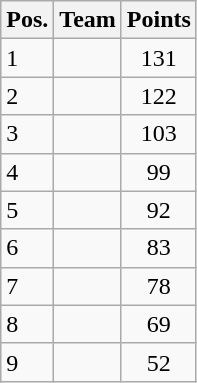<table class="wikitable sortable">
<tr>
<th>Pos.</th>
<th>Team</th>
<th>Points</th>
</tr>
<tr>
<td>1</td>
<td></td>
<td align=center>131</td>
</tr>
<tr>
<td>2</td>
<td></td>
<td align=center>122</td>
</tr>
<tr>
<td>3</td>
<td></td>
<td align=center>103</td>
</tr>
<tr>
<td>4</td>
<td></td>
<td align=center>99</td>
</tr>
<tr>
<td>5</td>
<td></td>
<td align=center>92</td>
</tr>
<tr>
<td>6</td>
<td></td>
<td align=center>83</td>
</tr>
<tr>
<td>7</td>
<td></td>
<td align=center>78</td>
</tr>
<tr>
<td>8</td>
<td></td>
<td align=center>69</td>
</tr>
<tr>
<td>9</td>
<td></td>
<td align=center>52</td>
</tr>
</table>
